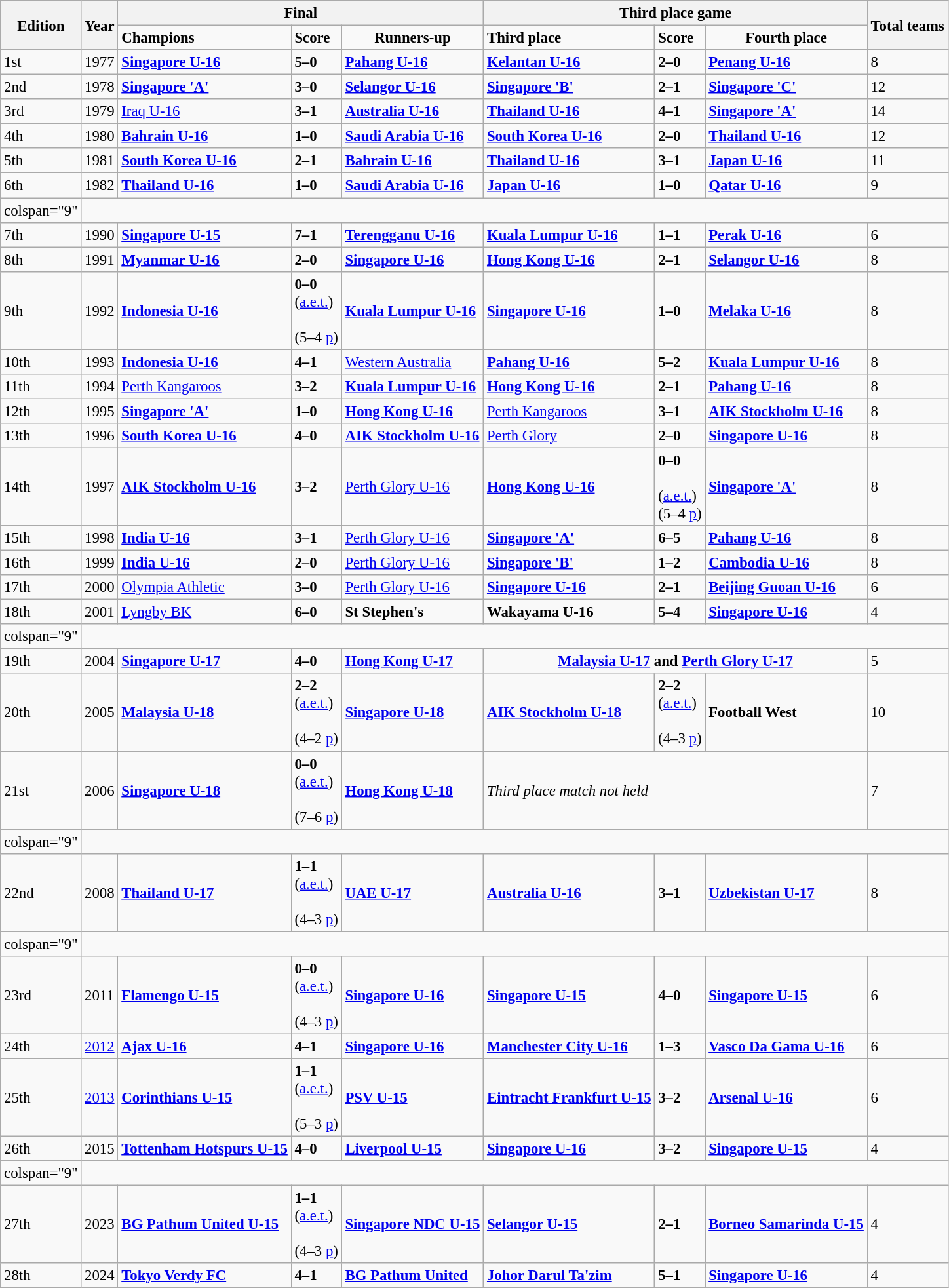<table class="wikitable defaultcenter col3left col5left col6left col8left" style="font-size: 95%;">
<tr>
<th rowspan="2">Edition</th>
<th rowspan="2">Year</th>
<th colspan="3">Final</th>
<th colspan="3">Third place game</th>
<th rowspan="2">Total teams</th>
</tr>
<tr>
<td><strong>Champions</strong></td>
<td><strong>Score</strong></td>
<td style="text-align:center;"><strong>Runners-up</strong></td>
<td><strong>Third place</strong></td>
<td><strong>Score</strong></td>
<td style="text-align:center;"><strong>Fourth place</strong></td>
</tr>
<tr>
<td>1st</td>
<td>1977</td>
<td><strong> <a href='#'>Singapore U-16</a></strong></td>
<td><strong>5–0</strong></td>
<td><strong> <a href='#'>Pahang U-16</a></strong></td>
<td><strong> <a href='#'>Kelantan U-16</a></strong></td>
<td><strong>2–0</strong></td>
<td><strong> <a href='#'>Penang U-16</a></strong></td>
<td>8</td>
</tr>
<tr>
<td>2nd</td>
<td>1978</td>
<td><strong> <a href='#'>Singapore 'A'</a></strong></td>
<td><strong>3–0</strong></td>
<td><strong> <a href='#'>Selangor U-16</a></strong></td>
<td><strong> <a href='#'>Singapore 'B'</a></strong></td>
<td><strong>2–1</strong></td>
<td><strong> <a href='#'>Singapore 'C'</a></strong></td>
<td>12</td>
</tr>
<tr>
<td>3rd</td>
<td>1979</td>
<td><strong></strong> <a href='#'>Iraq U-16</a></td>
<td><strong>3–1</strong></td>
<td><strong> <a href='#'>Australia U-16</a></strong></td>
<td><strong> <a href='#'>Thailand U-16</a></strong></td>
<td><strong>4–1</strong></td>
<td><strong> <a href='#'>Singapore 'A'</a></strong></td>
<td>14</td>
</tr>
<tr>
<td>4th</td>
<td>1980</td>
<td><strong> <a href='#'>Bahrain U-16</a></strong></td>
<td><strong>1–0</strong></td>
<td><strong> <a href='#'>Saudi Arabia U-16</a></strong></td>
<td><strong> <a href='#'>South Korea U-16</a></strong></td>
<td><strong>2–0</strong></td>
<td><strong> <a href='#'>Thailand U-16</a></strong></td>
<td>12</td>
</tr>
<tr>
<td>5th</td>
<td>1981</td>
<td><strong> <a href='#'>South Korea U-16</a></strong></td>
<td><strong>2–1</strong></td>
<td><strong> <a href='#'>Bahrain U-16</a></strong></td>
<td><strong> <a href='#'>Thailand U-16</a></strong></td>
<td><strong>3–1</strong></td>
<td><strong> <a href='#'>Japan U-16</a></strong></td>
<td>11</td>
</tr>
<tr>
<td>6th</td>
<td>1982</td>
<td><strong> <a href='#'>Thailand U-16</a></strong></td>
<td><strong>1–0</strong></td>
<td><strong> <a href='#'>Saudi Arabia U-16</a></strong></td>
<td><strong> <a href='#'>Japan U-16</a></strong></td>
<td><strong>1–0</strong></td>
<td><strong> <a href='#'>Qatar U-16</a></strong></td>
<td>9</td>
</tr>
<tr>
<td>colspan="9" </td>
</tr>
<tr>
<td>7th</td>
<td>1990</td>
<td><strong> <a href='#'>Singapore U-15</a></strong></td>
<td><strong>7–1</strong></td>
<td><strong> <a href='#'>Terengganu U-16</a></strong></td>
<td><strong> <a href='#'>Kuala Lumpur U-16</a></strong></td>
<td><strong>1–1</strong></td>
<td><strong> <a href='#'>Perak U-16</a></strong></td>
<td>6</td>
</tr>
<tr>
<td>8th</td>
<td>1991</td>
<td><strong> <a href='#'>Myanmar U-16</a></strong></td>
<td><strong>2–0</strong></td>
<td><strong> <a href='#'>Singapore U-16</a></strong></td>
<td><strong> <a href='#'>Hong Kong U-16</a></strong></td>
<td><strong>2–1</strong></td>
<td><strong> <a href='#'>Selangor U-16</a></strong></td>
<td>8</td>
</tr>
<tr>
<td>9th</td>
<td>1992</td>
<td><strong> <a href='#'>Indonesia U-16</a></strong></td>
<td><strong>0–0</strong><br>(<a href='#'>a.e.t.</a>)<br><br>(5–4 <a href='#'>p</a>)</td>
<td><strong> <a href='#'>Kuala Lumpur U-16</a></strong></td>
<td><strong> <a href='#'>Singapore U-16</a></strong></td>
<td><strong>1–0</strong></td>
<td><strong> <a href='#'>Melaka U-16</a></strong></td>
<td>8</td>
</tr>
<tr>
<td>10th</td>
<td>1993</td>
<td><strong> <a href='#'>Indonesia U-16</a></strong></td>
<td><strong>4–1</strong></td>
<td><strong></strong> <a href='#'>Western Australia</a></td>
<td><strong> <a href='#'>Pahang U-16</a></strong></td>
<td><strong>5–2</strong></td>
<td><strong> <a href='#'>Kuala Lumpur U-16</a></strong></td>
<td>8</td>
</tr>
<tr>
<td>11th</td>
<td>1994</td>
<td><strong></strong> <a href='#'>Perth Kangaroos</a></td>
<td><strong>3–2</strong></td>
<td><strong> <a href='#'>Kuala Lumpur U-16</a></strong></td>
<td><strong> <a href='#'>Hong Kong U-16</a></strong></td>
<td><strong>2–1</strong></td>
<td><strong> <a href='#'>Pahang U-16</a></strong></td>
<td>8</td>
</tr>
<tr>
<td>12th</td>
<td>1995</td>
<td><strong> <a href='#'>Singapore 'A'</a></strong></td>
<td><strong>1–0</strong></td>
<td><strong> <a href='#'>Hong Kong U-16</a></strong></td>
<td><strong></strong> <a href='#'>Perth Kangaroos</a></td>
<td><strong>3–1</strong></td>
<td><strong> <a href='#'>AIK Stockholm U-16</a></strong></td>
<td>8</td>
</tr>
<tr>
<td>13th</td>
<td>1996</td>
<td><strong> <a href='#'>South Korea U-16</a></strong></td>
<td><strong>4–0</strong></td>
<td><strong> <a href='#'>AIK Stockholm U-16</a></strong></td>
<td><strong></strong> <a href='#'>Perth Glory</a></td>
<td><strong>2–0</strong></td>
<td><strong> <a href='#'>Singapore U-16</a></strong></td>
<td>8</td>
</tr>
<tr>
<td>14th</td>
<td>1997</td>
<td><strong> <a href='#'>AIK Stockholm U-16</a></strong></td>
<td><strong>3–2</strong></td>
<td><strong></strong> <a href='#'>Perth Glory U-16</a></td>
<td><strong> <a href='#'>Hong Kong U-16</a></strong></td>
<td><strong>0–0</strong><br><br>(<a href='#'>a.e.t.</a>)<br>
(5–4 <a href='#'>p</a>)</td>
<td><strong> <a href='#'>Singapore 'A'</a></strong></td>
<td>8</td>
</tr>
<tr>
<td>15th</td>
<td>1998</td>
<td><strong> <a href='#'>India U-16</a></strong></td>
<td><strong>3–1</strong></td>
<td><strong></strong> <a href='#'>Perth Glory U-16</a></td>
<td><strong> <a href='#'>Singapore 'A'</a></strong></td>
<td><strong>6–5</strong></td>
<td><strong> <a href='#'>Pahang U-16</a></strong></td>
<td>8</td>
</tr>
<tr>
<td>16th</td>
<td>1999</td>
<td><strong> <a href='#'>India U-16</a></strong></td>
<td><strong>2–0</strong></td>
<td><strong></strong> <a href='#'>Perth Glory U-16</a></td>
<td><strong> <a href='#'>Singapore 'B'</a></strong></td>
<td><strong>1–2</strong></td>
<td><strong> <a href='#'>Cambodia U-16</a></strong></td>
<td>8</td>
</tr>
<tr>
<td>17th</td>
<td>2000</td>
<td><strong></strong> <a href='#'>Olympia Athletic</a></td>
<td><strong>3–0</strong></td>
<td><strong></strong> <a href='#'>Perth Glory U-16</a></td>
<td><strong> <a href='#'>Singapore U-16</a></strong></td>
<td><strong>2–1</strong></td>
<td><strong> <a href='#'>Beijing Guoan U-16</a></strong></td>
<td>6</td>
</tr>
<tr>
<td>18th</td>
<td>2001</td>
<td><strong></strong> <a href='#'>Lyngby BK</a></td>
<td><strong>6–0</strong></td>
<td><strong> St Stephen's</strong></td>
<td><strong> Wakayama U-16</strong></td>
<td><strong>5–4</strong></td>
<td><strong> <a href='#'>Singapore U-16</a></strong></td>
<td>4</td>
</tr>
<tr>
<td>colspan="9" </td>
</tr>
<tr>
<td>19th</td>
<td>2004</td>
<td><strong> <a href='#'>Singapore U-17</a></strong></td>
<td><strong>4–0</strong></td>
<td><strong> <a href='#'>Hong Kong U-17</a></strong></td>
<td style="text-align:center;" colspan="3"><strong> <a href='#'>Malaysia U-17</a> and  <a href='#'>Perth Glory U-17</a></strong></td>
<td>5</td>
</tr>
<tr>
<td>20th</td>
<td>2005</td>
<td><strong> <a href='#'>Malaysia U-18</a></strong></td>
<td><strong>2–2</strong><br>(<a href='#'>a.e.t.</a>)<br><br>(4–2 <a href='#'>p</a>)</td>
<td><strong> <a href='#'>Singapore U-18</a></strong></td>
<td><strong> <a href='#'>AIK Stockholm U-18</a></strong></td>
<td><strong>2–2</strong><br>(<a href='#'>a.e.t.</a>)<br><br>(4–3 <a href='#'>p</a>)</td>
<td><strong>  Football West</strong></td>
<td>10</td>
</tr>
<tr>
<td>21st</td>
<td>2006</td>
<td><strong> <a href='#'>Singapore U-18</a></strong></td>
<td><strong>0–0</strong><br>(<a href='#'>a.e.t.</a>)<br><br>(7–6 <a href='#'>p</a>)</td>
<td><strong> <a href='#'>Hong Kong U-18</a></strong></td>
<td colspan="3"><em>Third place match not held</em></td>
<td>7</td>
</tr>
<tr>
<td>colspan="9" </td>
</tr>
<tr>
<td>22nd</td>
<td>2008</td>
<td><strong> <a href='#'>Thailand U-17</a></strong></td>
<td><strong>1–1</strong><br>(<a href='#'>a.e.t.</a>)<br><br>(4–3 <a href='#'>p</a>)</td>
<td><strong> <a href='#'>UAE U-17</a></strong></td>
<td><strong> <a href='#'>Australia U-16</a></strong></td>
<td><strong>3–1</strong></td>
<td><strong> <a href='#'>Uzbekistan U-17</a></strong></td>
<td>8</td>
</tr>
<tr>
<td>colspan="9" </td>
</tr>
<tr>
<td>23rd</td>
<td>2011</td>
<td><strong> <a href='#'>Flamengo U-15</a></strong></td>
<td><strong>0–0</strong><br>(<a href='#'>a.e.t.</a>)<br><br>(4–3 <a href='#'>p</a>)</td>
<td><strong> <a href='#'>Singapore U-16</a></strong></td>
<td><strong> <a href='#'>Singapore U-15</a></strong></td>
<td><strong>4–0</strong></td>
<td><strong> <a href='#'>Singapore U-15</a></strong></td>
<td>6</td>
</tr>
<tr>
<td>24th</td>
<td><a href='#'>2012</a></td>
<td><strong> <a href='#'>Ajax U-16</a></strong></td>
<td><strong>4–1</strong></td>
<td><strong> <a href='#'>Singapore U-16</a></strong></td>
<td><strong> <a href='#'>Manchester City U-16</a></strong></td>
<td><strong>1–3</strong></td>
<td><strong> <a href='#'>Vasco Da Gama U-16</a></strong></td>
<td>6</td>
</tr>
<tr>
<td>25th</td>
<td><a href='#'>2013</a></td>
<td><strong> <a href='#'>Corinthians U-15</a></strong></td>
<td><strong>1–1</strong><br>(<a href='#'>a.e.t.</a>)<br><br>(5–3 <a href='#'>p</a>)</td>
<td><strong> <a href='#'>PSV U-15</a></strong></td>
<td><strong> <a href='#'>Eintracht Frankfurt U-15</a></strong></td>
<td><strong>3–2</strong></td>
<td><strong> <a href='#'>Arsenal U-16</a></strong></td>
<td>6</td>
</tr>
<tr>
<td>26th</td>
<td>2015</td>
<td><strong> <a href='#'>Tottenham Hotspurs U-15</a></strong></td>
<td><strong>4–0</strong></td>
<td><strong> <a href='#'>Liverpool U-15</a></strong></td>
<td><strong> <a href='#'>Singapore U-16</a></strong></td>
<td><strong>3–2</strong></td>
<td><strong> <a href='#'>Singapore U-15</a></strong></td>
<td>4</td>
</tr>
<tr>
<td>colspan="9" </td>
</tr>
<tr>
<td>27th</td>
<td>2023</td>
<td><strong> <a href='#'>BG Pathum United U-15</a></strong></td>
<td><strong>1–1</strong><br>(<a href='#'>a.e.t.</a>)<br><br>(4–3 <a href='#'>p</a>)</td>
<td><strong> <a href='#'>Singapore NDC U-15</a></strong></td>
<td><strong> <a href='#'>Selangor U-15</a></strong></td>
<td><strong>2–1</strong></td>
<td><strong> <a href='#'>Borneo Samarinda U-15</a></strong></td>
<td>4</td>
</tr>
<tr>
<td>28th</td>
<td>2024</td>
<td><strong> <a href='#'>Tokyo Verdy FC</a></strong></td>
<td><strong>4–1</strong></td>
<td><strong> <a href='#'>BG Pathum United</a></strong></td>
<td><strong> <a href='#'>Johor Darul Ta'zim</a></strong></td>
<td><strong>5–1</strong></td>
<td><strong> <a href='#'>Singapore U-16</a></strong></td>
<td>4</td>
</tr>
</table>
